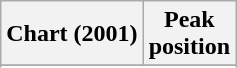<table class="wikitable sortable plainrowheaders">
<tr>
<th scope="col">Chart (2001)</th>
<th scope="col">Peak<br>position</th>
</tr>
<tr>
</tr>
<tr>
</tr>
<tr>
</tr>
<tr>
</tr>
<tr>
</tr>
<tr>
</tr>
</table>
